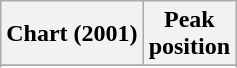<table class="wikitable">
<tr>
<th align="left">Chart (2001)</th>
<th align="center">Peak<br>position</th>
</tr>
<tr>
</tr>
<tr>
</tr>
</table>
